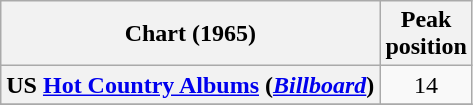<table class="wikitable plainrowheaders" style="text-align:center">
<tr>
<th scope="col">Chart (1965)</th>
<th scope="col">Peak<br>position</th>
</tr>
<tr>
<th scope = "row">US <a href='#'>Hot Country Albums</a> (<em><a href='#'>Billboard</a></em>)</th>
<td>14</td>
</tr>
<tr>
</tr>
</table>
